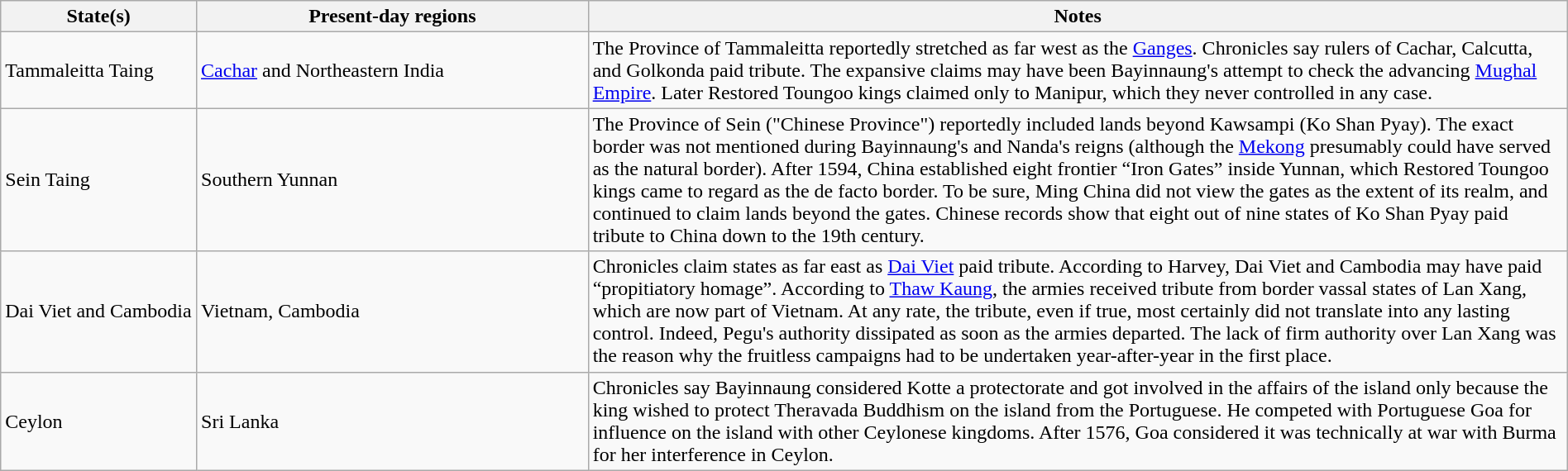<table width=100% class="wikitable">
<tr>
<th width="10%">State(s)</th>
<th width="20%">Present-day regions</th>
<th width="50%">Notes</th>
</tr>
<tr>
<td>Tammaleitta Taing</td>
<td><a href='#'>Cachar</a> and Northeastern India</td>
<td>The Province of Tammaleitta reportedly stretched as far west as the <a href='#'>Ganges</a>. Chronicles say rulers of Cachar, Calcutta, and Golkonda paid tribute. The expansive claims may have been Bayinnaung's attempt to check the advancing <a href='#'>Mughal Empire</a>. Later Restored Toungoo kings claimed only to Manipur, which they never controlled in any case.</td>
</tr>
<tr>
<td>Sein Taing</td>
<td>Southern Yunnan</td>
<td>The Province of Sein ("Chinese Province") reportedly included lands beyond Kawsampi (Ko Shan Pyay). The exact border was not mentioned during Bayinnaung's and Nanda's reigns (although the <a href='#'>Mekong</a> presumably could have served as the natural border). After 1594, China established eight frontier “Iron Gates” inside Yunnan, which Restored Toungoo kings came to regard as the de facto border. To be sure, Ming China did not view the gates as the extent of its realm, and continued to claim lands beyond the gates. Chinese records show that eight out of nine states of Ko Shan Pyay paid tribute to China down to the 19th century.</td>
</tr>
<tr>
<td>Dai Viet and Cambodia</td>
<td>Vietnam, Cambodia</td>
<td>Chronicles claim states as far east as <a href='#'>Dai Viet</a> paid tribute. According to Harvey, Dai Viet and Cambodia may have paid “propitiatory homage”. According to <a href='#'>Thaw Kaung</a>, the armies received tribute from border vassal states of Lan Xang, which are now part of Vietnam. At any rate, the tribute, even if true, most certainly did not translate into any lasting control. Indeed, Pegu's authority dissipated as soon as the armies departed. The lack of firm authority over Lan Xang was the reason why the fruitless campaigns had to be undertaken year-after-year in the first place.</td>
</tr>
<tr>
<td>Ceylon</td>
<td>Sri Lanka</td>
<td>Chronicles say Bayinnaung considered Kotte a protectorate and got involved in the affairs of the island only because the king wished to protect Theravada Buddhism on the island from the Portuguese. He competed with Portuguese Goa for influence on the island with other Ceylonese kingdoms. After 1576, Goa considered it was technically at war with Burma for her interference in Ceylon.</td>
</tr>
</table>
